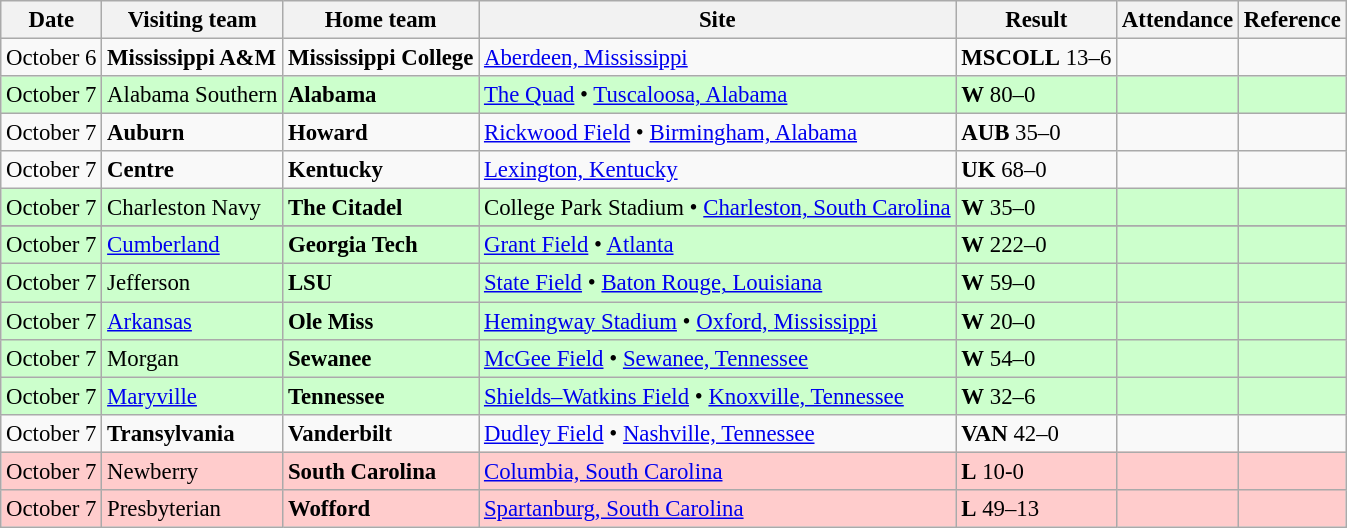<table class="wikitable" style="font-size:95%;">
<tr>
<th>Date</th>
<th>Visiting team</th>
<th>Home team</th>
<th>Site</th>
<th>Result</th>
<th>Attendance</th>
<th class="unsortable">Reference</th>
</tr>
<tr bgcolor=>
<td>October 6</td>
<td><strong>Mississippi A&M</strong></td>
<td><strong>Mississippi College</strong></td>
<td><a href='#'>Aberdeen, Mississippi</a></td>
<td><strong>MSCOLL</strong> 13–6</td>
<td></td>
<td></td>
</tr>
<tr bgcolor=ccffcc>
<td>October 7</td>
<td>Alabama Southern</td>
<td><strong>Alabama</strong></td>
<td><a href='#'>The Quad</a> • <a href='#'>Tuscaloosa, Alabama</a></td>
<td><strong>W</strong> 80–0</td>
<td></td>
<td></td>
</tr>
<tr bgcolor=>
<td>October 7</td>
<td><strong>Auburn</strong></td>
<td><strong>Howard</strong></td>
<td><a href='#'>Rickwood Field</a> • <a href='#'>Birmingham, Alabama</a></td>
<td><strong>AUB</strong> 35–0</td>
<td></td>
<td></td>
</tr>
<tr bgcolor=>
<td>October 7</td>
<td><strong>Centre</strong></td>
<td><strong>Kentucky</strong></td>
<td><a href='#'>Lexington, Kentucky</a></td>
<td><strong>UK</strong> 68–0</td>
<td></td>
<td></td>
</tr>
<tr bgcolor=ccffcc>
<td>October 7</td>
<td>Charleston Navy</td>
<td><strong>The Citadel</strong></td>
<td>College Park Stadium • <a href='#'>Charleston, South Carolina</a></td>
<td><strong>W</strong> 35–0</td>
<td></td>
<td></td>
</tr>
<tr bgcolor=>
</tr>
<tr October 7||>
</tr>
<tr bgcolor=ccffcc>
<td>October 7</td>
<td><a href='#'>Cumberland</a></td>
<td><strong>Georgia Tech</strong></td>
<td><a href='#'>Grant Field</a> • <a href='#'>Atlanta</a></td>
<td><strong>W</strong> 222–0</td>
<td></td>
<td></td>
</tr>
<tr bgcolor=ccffcc>
<td>October 7</td>
<td>Jefferson</td>
<td><strong>LSU</strong></td>
<td><a href='#'>State Field</a> • <a href='#'>Baton Rouge, Louisiana</a></td>
<td><strong>W</strong> 59–0</td>
<td></td>
<td></td>
</tr>
<tr bgcolor=ccffcc>
<td>October 7</td>
<td><a href='#'>Arkansas</a></td>
<td><strong>Ole Miss</strong></td>
<td><a href='#'>Hemingway Stadium</a> • <a href='#'>Oxford, Mississippi</a></td>
<td><strong>W</strong> 20–0</td>
<td></td>
<td></td>
</tr>
<tr bgcolor=ccffcc>
<td>October 7</td>
<td>Morgan</td>
<td><strong>Sewanee</strong></td>
<td><a href='#'>McGee Field</a> • <a href='#'>Sewanee, Tennessee</a></td>
<td><strong>W</strong> 54–0</td>
<td></td>
<td></td>
</tr>
<tr bgcolor=ccffcc>
<td>October 7</td>
<td><a href='#'>Maryville</a></td>
<td><strong>Tennessee</strong></td>
<td><a href='#'>Shields–Watkins Field</a> • <a href='#'>Knoxville, Tennessee</a></td>
<td><strong>W</strong> 32–6</td>
<td></td>
<td></td>
</tr>
<tr bgcolor=>
<td>October 7</td>
<td><strong>Transylvania</strong></td>
<td><strong>Vanderbilt</strong></td>
<td><a href='#'>Dudley Field</a> • <a href='#'>Nashville, Tennessee</a></td>
<td><strong>VAN</strong> 42–0</td>
<td></td>
<td></td>
</tr>
<tr bgcolor=ffcccc>
<td>October 7</td>
<td>Newberry</td>
<td><strong>South Carolina</strong></td>
<td><a href='#'>Columbia, South Carolina</a></td>
<td><strong>L</strong> 10-0</td>
<td></td>
<td></td>
</tr>
<tr bgcolor=ffcccc>
<td>October 7</td>
<td>Presbyterian</td>
<td><strong>Wofford</strong></td>
<td><a href='#'>Spartanburg, South Carolina</a></td>
<td><strong>L</strong> 49–13</td>
<td></td>
<td></td>
</tr>
</table>
